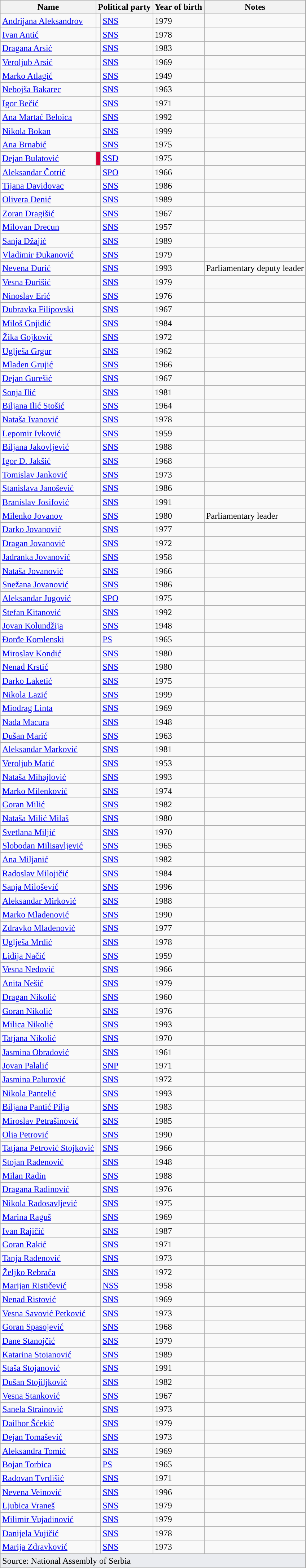<table class="wikitable sortable" style="text-align:left">
<tr>
<th>Name</th>
<th colspan="2">Political party</th>
<th>Year of birth</th>
<th>Notes</th>
</tr>
<tr>
<td><a href='#'>Andrijana Aleksandrov</a></td>
<td width="1" style="color:inherit;background: "></td>
<td><a href='#'>SNS</a></td>
<td>1979</td>
<td></td>
</tr>
<tr>
<td><a href='#'>Ivan Antić</a></td>
<td width="1" style="color:inherit;background: "></td>
<td><a href='#'>SNS</a></td>
<td>1978</td>
<td></td>
</tr>
<tr>
<td><a href='#'>Dragana Arsić</a></td>
<td width="1" style="color:inherit;background: "></td>
<td><a href='#'>SNS</a></td>
<td>1983</td>
<td></td>
</tr>
<tr>
<td><a href='#'>Veroljub Arsić</a></td>
<td width="1" style="color:inherit;background: "></td>
<td><a href='#'>SNS</a></td>
<td>1969</td>
<td></td>
</tr>
<tr>
<td><a href='#'>Marko Atlagić</a></td>
<td width="1" style="color:inherit;background: "></td>
<td><a href='#'>SNS</a></td>
<td>1949</td>
<td></td>
</tr>
<tr>
<td><a href='#'>Nebojša Bakarec</a></td>
<td width="1" style="color:inherit;background: "></td>
<td><a href='#'>SNS</a></td>
<td>1963</td>
<td></td>
</tr>
<tr>
<td><a href='#'>Igor Bečić</a></td>
<td width="1" style="color:inherit;background: "></td>
<td><a href='#'>SNS</a></td>
<td>1971</td>
<td></td>
</tr>
<tr>
<td><a href='#'>Ana Martać Beloica</a></td>
<td width="1" style="color:inherit;background: "></td>
<td><a href='#'>SNS</a></td>
<td>1992</td>
<td></td>
</tr>
<tr>
<td><a href='#'>Nikola Bokan</a></td>
<td width="1" style="color:inherit;background: "></td>
<td><a href='#'>SNS</a></td>
<td>1999</td>
<td></td>
</tr>
<tr>
<td><a href='#'>Ana Brnabić</a></td>
<td width="1" style="color:inherit;background: "></td>
<td><a href='#'>SNS</a></td>
<td>1975</td>
<td></td>
</tr>
<tr>
<td><a href='#'>Dejan Bulatović</a></td>
<td width="1" style="color:inherit;background:#D40033"></td>
<td><a href='#'>SSD</a></td>
<td>1975</td>
<td></td>
</tr>
<tr>
<td><a href='#'>Aleksandar Čotrić</a></td>
<td width="1" style="color:inherit;background: "></td>
<td><a href='#'>SPO</a></td>
<td>1966</td>
<td></td>
</tr>
<tr>
<td><a href='#'>Tijana Davidovac</a></td>
<td width="1" style="color:inherit;background: "></td>
<td><a href='#'>SNS</a></td>
<td>1986</td>
<td></td>
</tr>
<tr>
<td><a href='#'>Olivera Denić</a></td>
<td width="1" style="color:inherit;background: "></td>
<td><a href='#'>SNS</a></td>
<td>1989</td>
<td></td>
</tr>
<tr>
<td><a href='#'>Zoran Dragišić</a></td>
<td width="1" style="color:inherit;background: "></td>
<td><a href='#'>SNS</a></td>
<td>1967</td>
<td></td>
</tr>
<tr>
<td><a href='#'>Milovan Drecun</a></td>
<td width="1" style="color:inherit;background: "></td>
<td><a href='#'>SNS</a></td>
<td>1957</td>
<td></td>
</tr>
<tr>
<td><a href='#'>Sanja Džajić</a></td>
<td width="1" style="color:inherit;background: "></td>
<td><a href='#'>SNS</a></td>
<td>1989</td>
<td></td>
</tr>
<tr>
<td><a href='#'>Vladimir Đukanović</a></td>
<td width="1" style="color:inherit;background: "></td>
<td><a href='#'>SNS</a></td>
<td>1979</td>
<td></td>
</tr>
<tr>
<td><a href='#'>Nevena Đurić</a></td>
<td width="1" style="color:inherit;background: "></td>
<td><a href='#'>SNS</a></td>
<td>1993</td>
<td>Parliamentary deputy leader</td>
</tr>
<tr>
<td><a href='#'>Vesna Đurišić</a></td>
<td width="1" style="color:inherit;background: "></td>
<td><a href='#'>SNS</a></td>
<td>1979</td>
<td></td>
</tr>
<tr>
<td><a href='#'>Ninoslav Erić</a></td>
<td width="1" style="color:inherit;background: "></td>
<td><a href='#'>SNS</a></td>
<td>1976</td>
<td></td>
</tr>
<tr>
<td><a href='#'>Dubravka Filipovski</a></td>
<td width="1" style="color:inherit;background: "></td>
<td><a href='#'>SNS</a></td>
<td>1967</td>
<td></td>
</tr>
<tr>
<td><a href='#'>Miloš Gnjidić</a></td>
<td width="1" style="color:inherit;background: "></td>
<td><a href='#'>SNS</a></td>
<td>1984</td>
<td></td>
</tr>
<tr>
<td><a href='#'>Žika Gojković</a></td>
<td width="1" style="color:inherit;background: "></td>
<td><a href='#'>SNS</a></td>
<td>1972</td>
<td></td>
</tr>
<tr>
<td><a href='#'>Uglješa Grgur</a></td>
<td width="1" style="color:inherit;background: "></td>
<td><a href='#'>SNS</a></td>
<td>1962</td>
<td></td>
</tr>
<tr>
<td><a href='#'>Mladen Grujić</a></td>
<td width="1" style="color:inherit;background: "></td>
<td><a href='#'>SNS</a></td>
<td>1966</td>
<td></td>
</tr>
<tr>
<td><a href='#'>Dejan Gurešić</a></td>
<td width="1" style="color:inherit;background: "></td>
<td><a href='#'>SNS</a></td>
<td>1967</td>
<td></td>
</tr>
<tr>
<td><a href='#'>Sonja Ilić</a></td>
<td width="1" style="color:inherit;background: "></td>
<td><a href='#'>SNS</a></td>
<td>1981</td>
<td></td>
</tr>
<tr>
<td><a href='#'>Biljana Ilić Stošić</a></td>
<td width="1" style="color:inherit;background: "></td>
<td><a href='#'>SNS</a></td>
<td>1964</td>
<td></td>
</tr>
<tr>
<td><a href='#'>Nataša Ivanović</a></td>
<td width="1" style="color:inherit;background: "></td>
<td><a href='#'>SNS</a></td>
<td>1978</td>
<td></td>
</tr>
<tr>
<td><a href='#'>Lepomir Ivković</a></td>
<td width="1" style="color:inherit;background: "></td>
<td><a href='#'>SNS</a></td>
<td>1959</td>
<td></td>
</tr>
<tr>
<td><a href='#'>Biljana Jakovljević</a></td>
<td width="1" style="color:inherit;background: "></td>
<td><a href='#'>SNS</a></td>
<td>1988</td>
<td></td>
</tr>
<tr>
<td><a href='#'>Igor D. Jakšić</a></td>
<td width="1" style="color:inherit;background: "></td>
<td><a href='#'>SNS</a></td>
<td>1968</td>
<td></td>
</tr>
<tr>
<td><a href='#'>Tomislav Janković</a></td>
<td width="1" style="color:inherit;background: "></td>
<td><a href='#'>SNS</a></td>
<td>1973</td>
<td></td>
</tr>
<tr>
<td><a href='#'>Stanislava Janošević</a></td>
<td width="1" style="color:inherit;background: "></td>
<td><a href='#'>SNS</a></td>
<td>1986</td>
<td></td>
</tr>
<tr>
<td><a href='#'>Branislav Josifović</a></td>
<td width="1" style="color:inherit;background: "></td>
<td><a href='#'>SNS</a></td>
<td>1991</td>
<td></td>
</tr>
<tr>
<td><a href='#'>Milenko Jovanov</a></td>
<td width="1" style="color:inherit;background: "></td>
<td><a href='#'>SNS</a></td>
<td>1980</td>
<td>Parliamentary leader</td>
</tr>
<tr>
<td><a href='#'>Darko Jovanović</a></td>
<td width="1" style="color:inherit;background: "></td>
<td><a href='#'>SNS</a></td>
<td>1977</td>
<td></td>
</tr>
<tr>
<td><a href='#'>Dragan Jovanović</a></td>
<td width="1" style="color:inherit;background: "></td>
<td><a href='#'>SNS</a></td>
<td>1972</td>
<td></td>
</tr>
<tr>
<td><a href='#'>Jadranka Jovanović</a></td>
<td width="1" style="color:inherit;background: "></td>
<td><a href='#'>SNS</a></td>
<td>1958</td>
<td></td>
</tr>
<tr>
<td><a href='#'>Nataša Jovanović</a></td>
<td width="1" style="color:inherit;background: "></td>
<td><a href='#'>SNS</a></td>
<td>1966</td>
<td></td>
</tr>
<tr>
<td><a href='#'>Snežana Jovanović</a></td>
<td width="1" style="color:inherit;background: "></td>
<td><a href='#'>SNS</a></td>
<td>1986</td>
<td></td>
</tr>
<tr>
<td><a href='#'>Aleksandar Jugović</a></td>
<td width="1" style="color:inherit;background: "></td>
<td><a href='#'>SPO</a></td>
<td>1975</td>
<td></td>
</tr>
<tr>
<td><a href='#'>Stefan Kitanović</a></td>
<td width="1" style="color:inherit;background: "></td>
<td><a href='#'>SNS</a></td>
<td>1992</td>
<td></td>
</tr>
<tr>
<td><a href='#'>Jovan Kolundžija</a></td>
<td width="1" style="color:inherit;background: "></td>
<td><a href='#'>SNS</a></td>
<td>1948</td>
<td></td>
</tr>
<tr>
<td><a href='#'>Đorđe Komlenski</a></td>
<td width="1" style="color:inherit;background: "></td>
<td><a href='#'>PS</a></td>
<td>1965</td>
<td></td>
</tr>
<tr>
<td><a href='#'>Miroslav Kondić</a></td>
<td width="1" style="color:inherit;background: "></td>
<td><a href='#'>SNS</a></td>
<td>1980</td>
<td></td>
</tr>
<tr>
<td><a href='#'>Nenad Krstić</a></td>
<td width="1" style="color:inherit;background: "></td>
<td><a href='#'>SNS</a></td>
<td>1980</td>
<td></td>
</tr>
<tr>
<td><a href='#'>Darko Laketić</a></td>
<td width="1" style="color:inherit;background: "></td>
<td><a href='#'>SNS</a></td>
<td>1975</td>
<td></td>
</tr>
<tr>
<td><a href='#'>Nikola Lazić</a></td>
<td width="1" style="color:inherit;background: "></td>
<td><a href='#'>SNS</a></td>
<td>1999</td>
<td></td>
</tr>
<tr>
<td><a href='#'>Miodrag Linta</a></td>
<td width="1" style="color:inherit;background: "></td>
<td><a href='#'>SNS</a></td>
<td>1969</td>
<td></td>
</tr>
<tr>
<td><a href='#'>Nada Macura</a></td>
<td width="1" style="color:inherit;background: "></td>
<td><a href='#'>SNS</a></td>
<td>1948</td>
<td></td>
</tr>
<tr>
<td><a href='#'>Dušan Marić</a></td>
<td width="1" style="color:inherit;background: "></td>
<td><a href='#'>SNS</a></td>
<td>1963</td>
<td></td>
</tr>
<tr>
<td><a href='#'>Aleksandar Marković</a></td>
<td width="1" style="color:inherit;background: "></td>
<td><a href='#'>SNS</a></td>
<td>1981</td>
<td></td>
</tr>
<tr>
<td><a href='#'>Veroljub Matić</a></td>
<td width="1" style="color:inherit;background: "></td>
<td><a href='#'>SNS</a></td>
<td>1953</td>
<td></td>
</tr>
<tr>
<td><a href='#'>Nataša Mihajlović</a></td>
<td width="1" style="color:inherit;background: "></td>
<td><a href='#'>SNS</a></td>
<td>1993</td>
<td></td>
</tr>
<tr>
<td><a href='#'>Marko Milenković</a></td>
<td width="1" style="color:inherit;background: "></td>
<td><a href='#'>SNS</a></td>
<td>1974</td>
<td></td>
</tr>
<tr>
<td><a href='#'>Goran Milić</a></td>
<td width="1" style="color:inherit;background: "></td>
<td><a href='#'>SNS</a></td>
<td>1982</td>
<td></td>
</tr>
<tr>
<td><a href='#'>Nataša Milić Milaš</a></td>
<td width="1" style="color:inherit;background: "></td>
<td><a href='#'>SNS</a></td>
<td>1980</td>
<td></td>
</tr>
<tr>
<td><a href='#'>Svetlana Miljić</a></td>
<td width="1" style="color:inherit;background: "></td>
<td><a href='#'>SNS</a></td>
<td>1970</td>
<td></td>
</tr>
<tr>
<td><a href='#'>Slobodan Milisavljević</a></td>
<td width="1" style="color:inherit;background: "></td>
<td><a href='#'>SNS</a></td>
<td>1965</td>
<td></td>
</tr>
<tr>
<td><a href='#'>Ana Miljanić</a></td>
<td width="1" style="color:inherit;background: "></td>
<td><a href='#'>SNS</a></td>
<td>1982</td>
<td></td>
</tr>
<tr>
<td><a href='#'>Radoslav Milojičić</a></td>
<td width="1" style="color:inherit;background: "></td>
<td><a href='#'>SNS</a></td>
<td>1984</td>
<td></td>
</tr>
<tr>
<td><a href='#'>Sanja Milošević</a></td>
<td width="1" style="color:inherit;background: "></td>
<td><a href='#'>SNS</a></td>
<td>1996</td>
<td></td>
</tr>
<tr>
<td><a href='#'>Aleksandar Mirković</a></td>
<td width="1" style="color:inherit;background: "></td>
<td><a href='#'>SNS</a></td>
<td>1988</td>
<td></td>
</tr>
<tr>
<td><a href='#'>Marko Mladenović</a></td>
<td width="1" style="color:inherit;background: "></td>
<td><a href='#'>SNS</a></td>
<td>1990</td>
<td></td>
</tr>
<tr>
<td><a href='#'>Zdravko Mladenović</a></td>
<td width="1" style="color:inherit;background: "></td>
<td><a href='#'>SNS</a></td>
<td>1977</td>
<td></td>
</tr>
<tr>
<td><a href='#'>Uglješa Mrdić</a></td>
<td width="1" style="color:inherit;background: "></td>
<td><a href='#'>SNS</a></td>
<td>1978</td>
<td></td>
</tr>
<tr>
<td><a href='#'>Lidija Načić</a></td>
<td width="1" style="color:inherit;background: "></td>
<td><a href='#'>SNS</a></td>
<td>1959</td>
<td></td>
</tr>
<tr>
<td><a href='#'>Vesna Nedović</a></td>
<td width="1" style="color:inherit;background: "></td>
<td><a href='#'>SNS</a></td>
<td>1966</td>
<td></td>
</tr>
<tr>
<td><a href='#'>Anita Nešić</a></td>
<td width="1" style="color:inherit;background: "></td>
<td><a href='#'>SNS</a></td>
<td>1979</td>
<td></td>
</tr>
<tr>
<td><a href='#'>Dragan Nikolić</a></td>
<td width="1" style="color:inherit;background: "></td>
<td><a href='#'>SNS</a></td>
<td>1960</td>
<td></td>
</tr>
<tr>
<td><a href='#'>Goran Nikolić</a></td>
<td width="1" style="color:inherit;background: "></td>
<td><a href='#'>SNS</a></td>
<td>1976</td>
<td></td>
</tr>
<tr>
<td><a href='#'>Milica Nikolić</a></td>
<td width="1" style="color:inherit;background: "></td>
<td><a href='#'>SNS</a></td>
<td>1993</td>
<td></td>
</tr>
<tr>
<td><a href='#'>Tatjana Nikolić</a></td>
<td width="1" style="color:inherit;background: "></td>
<td><a href='#'>SNS</a></td>
<td>1970</td>
<td></td>
</tr>
<tr>
<td><a href='#'>Jasmina Obradović</a></td>
<td width="1" style="color:inherit;background: "></td>
<td><a href='#'>SNS</a></td>
<td>1961</td>
<td></td>
</tr>
<tr>
<td><a href='#'>Jovan Palalić</a></td>
<td width="1" style="color:inherit;background: "></td>
<td><a href='#'>SNP</a></td>
<td>1971</td>
<td></td>
</tr>
<tr>
<td><a href='#'>Jasmina Palurović</a></td>
<td width="1" style="color:inherit;background: "></td>
<td><a href='#'>SNS</a></td>
<td>1972</td>
<td></td>
</tr>
<tr>
<td><a href='#'>Nikola Pantelić</a></td>
<td width="1" style="color:inherit;background: "></td>
<td><a href='#'>SNS</a></td>
<td>1993</td>
<td></td>
</tr>
<tr>
<td><a href='#'>Biljana Pantić Pilja</a></td>
<td width="1" style="color:inherit;background: "></td>
<td><a href='#'>SNS</a></td>
<td>1983</td>
<td></td>
</tr>
<tr>
<td><a href='#'>Miroslav Petrašinović</a></td>
<td width="1" style="color:inherit;background: "></td>
<td><a href='#'>SNS</a></td>
<td>1985</td>
<td></td>
</tr>
<tr>
<td><a href='#'>Olja Petrović</a></td>
<td width="1" style="color:inherit;background: "></td>
<td><a href='#'>SNS</a></td>
<td>1990</td>
<td></td>
</tr>
<tr>
<td><a href='#'>Tatjana Petrović Stojković</a></td>
<td width="1" style="color:inherit;background: "></td>
<td><a href='#'>SNS</a></td>
<td>1966</td>
<td></td>
</tr>
<tr>
<td><a href='#'>Stojan Radenović</a></td>
<td width="1" style="color:inherit;background: "></td>
<td><a href='#'>SNS</a></td>
<td>1948</td>
<td></td>
</tr>
<tr>
<td><a href='#'>Milan Radin</a></td>
<td width="1" style="color:inherit;background: "></td>
<td><a href='#'>SNS</a></td>
<td>1988</td>
<td></td>
</tr>
<tr>
<td><a href='#'>Dragana Radinović</a></td>
<td width="1" style="color:inherit;background: "></td>
<td><a href='#'>SNS</a></td>
<td>1976</td>
<td></td>
</tr>
<tr>
<td><a href='#'>Nikola Radosavljević</a></td>
<td width="1" style="color:inherit;background: "></td>
<td><a href='#'>SNS</a></td>
<td>1975</td>
<td></td>
</tr>
<tr>
<td><a href='#'>Marina Raguš</a></td>
<td width="1" style="color:inherit;background: "></td>
<td><a href='#'>SNS</a></td>
<td>1969</td>
<td></td>
</tr>
<tr>
<td><a href='#'>Ivan Rajičić</a></td>
<td width="1" style="color:inherit;background: "></td>
<td><a href='#'>SNS</a></td>
<td>1987</td>
<td></td>
</tr>
<tr>
<td><a href='#'>Goran Rakić</a></td>
<td width="1" style="color:inherit;background: "></td>
<td><a href='#'>SNS</a></td>
<td>1971</td>
<td></td>
</tr>
<tr>
<td><a href='#'>Tanja Rađenović</a></td>
<td width="1" style="color:inherit;background: "></td>
<td><a href='#'>SNS</a></td>
<td>1973</td>
<td></td>
</tr>
<tr>
<td><a href='#'>Željko Rebrača</a></td>
<td width="1" style="color:inherit;background: "></td>
<td><a href='#'>SNS</a></td>
<td>1972</td>
<td></td>
</tr>
<tr>
<td><a href='#'>Marijan Rističević</a></td>
<td width="1" style="color:inherit;background: "></td>
<td><a href='#'>NSS</a></td>
<td>1958</td>
<td></td>
</tr>
<tr>
<td><a href='#'>Nenad Ristović</a></td>
<td width="1" style="color:inherit;background: "></td>
<td><a href='#'>SNS</a></td>
<td>1969</td>
<td></td>
</tr>
<tr>
<td><a href='#'>Vesna Savović Petković</a></td>
<td width="1" style="color:inherit;background: "></td>
<td><a href='#'>SNS</a></td>
<td>1973</td>
<td></td>
</tr>
<tr>
<td><a href='#'>Goran Spasojević</a></td>
<td width="1" style="color:inherit;background: "></td>
<td><a href='#'>SNS</a></td>
<td>1968</td>
<td></td>
</tr>
<tr>
<td><a href='#'>Dane Stanojčić</a></td>
<td width="1" style="color:inherit;background: "></td>
<td><a href='#'>SNS</a></td>
<td>1979</td>
<td></td>
</tr>
<tr>
<td><a href='#'>Katarina Stojanović</a></td>
<td width="1" style="color:inherit;background: "></td>
<td><a href='#'>SNS</a></td>
<td>1989</td>
<td></td>
</tr>
<tr>
<td><a href='#'>Staša Stojanović</a></td>
<td width="1" style="color:inherit;background: "></td>
<td><a href='#'>SNS</a></td>
<td>1991</td>
<td></td>
</tr>
<tr>
<td><a href='#'>Dušan Stojiljković</a></td>
<td width="1" style="color:inherit;background: "></td>
<td><a href='#'>SNS</a></td>
<td>1982</td>
<td></td>
</tr>
<tr>
<td><a href='#'>Vesna Stanković</a></td>
<td width="1" style="color:inherit;background: "></td>
<td><a href='#'>SNS</a></td>
<td>1967</td>
<td></td>
</tr>
<tr>
<td><a href='#'>Sanela Strainović</a></td>
<td width="1" style="color:inherit;background: "></td>
<td><a href='#'>SNS</a></td>
<td>1973</td>
<td></td>
</tr>
<tr>
<td><a href='#'>Dailbor Šćekić</a></td>
<td width="1" style="color:inherit;background: "></td>
<td><a href='#'>SNS</a></td>
<td>1979</td>
<td></td>
</tr>
<tr>
<td><a href='#'>Dejan Tomašević</a></td>
<td width="1" style="color:inherit;background: "></td>
<td><a href='#'>SNS</a></td>
<td>1973</td>
<td></td>
</tr>
<tr>
<td><a href='#'>Aleksandra Tomić</a></td>
<td width="1" style="color:inherit;background: "></td>
<td><a href='#'>SNS</a></td>
<td>1969</td>
<td></td>
</tr>
<tr>
<td><a href='#'>Bojan Torbica</a></td>
<td width="1" style="color:inherit;background: "></td>
<td><a href='#'>PS</a></td>
<td>1965</td>
<td></td>
</tr>
<tr>
<td><a href='#'>Radovan Tvrdišić</a></td>
<td width="1" style="color:inherit;background: "></td>
<td><a href='#'>SNS</a></td>
<td>1971</td>
<td></td>
</tr>
<tr>
<td><a href='#'>Nevena Veinović</a></td>
<td width="1" style="color:inherit;background: "></td>
<td><a href='#'>SNS</a></td>
<td>1996</td>
<td></td>
</tr>
<tr>
<td><a href='#'>Ljubica Vraneš</a></td>
<td width="1" style="color:inherit;background: "></td>
<td><a href='#'>SNS</a></td>
<td>1979</td>
<td></td>
</tr>
<tr>
<td><a href='#'>Milimir Vujadinović</a></td>
<td width="1" style="color:inherit;background: "></td>
<td><a href='#'>SNS</a></td>
<td>1979</td>
<td></td>
</tr>
<tr>
<td><a href='#'>Danijela Vujičić</a></td>
<td width="1" style="color:inherit;background: "></td>
<td><a href='#'>SNS</a></td>
<td>1978</td>
<td></td>
</tr>
<tr>
<td><a href='#'>Marija Zdravković</a></td>
<td width="1" style="color:inherit;background: "></td>
<td><a href='#'>SNS</a></td>
<td>1973</td>
<td></td>
</tr>
<tr>
<td style="background-color:#EAECF0" colspan="5">Source: National Assembly of Serbia</td>
</tr>
</table>
